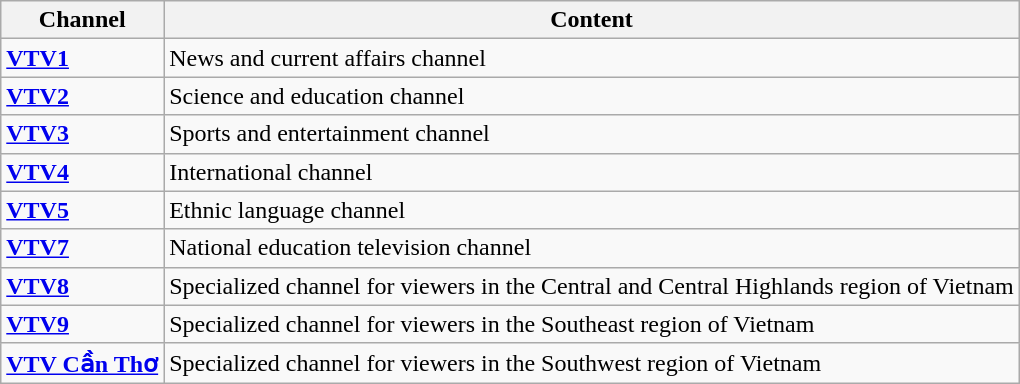<table class=wikitable>
<tr>
<th>Channel</th>
<th>Content</th>
</tr>
<tr>
<td><strong><a href='#'>VTV1</a></strong></td>
<td>News and current affairs channel</td>
</tr>
<tr>
<td><strong><a href='#'>VTV2</a></strong></td>
<td>Science and education channel</td>
</tr>
<tr>
<td><strong><a href='#'>VTV3</a></strong></td>
<td>Sports and entertainment channel</td>
</tr>
<tr>
<td><strong><a href='#'>VTV4</a></strong></td>
<td>International channel</td>
</tr>
<tr>
<td><strong><a href='#'>VTV5</a></strong></td>
<td>Ethnic language channel</td>
</tr>
<tr>
<td><strong><a href='#'>VTV7</a></strong></td>
<td>National education television channel</td>
</tr>
<tr>
<td><strong><a href='#'>VTV8</a></strong></td>
<td>Specialized channel for viewers in the Central and Central Highlands region of Vietnam</td>
</tr>
<tr>
<td><strong><a href='#'>VTV9</a></strong></td>
<td>Specialized channel for viewers in the Southeast region of Vietnam</td>
</tr>
<tr>
<td><strong><a href='#'>VTV Cần Thơ</a></strong></td>
<td>Specialized channel for viewers in the Southwest region of Vietnam</td>
</tr>
</table>
